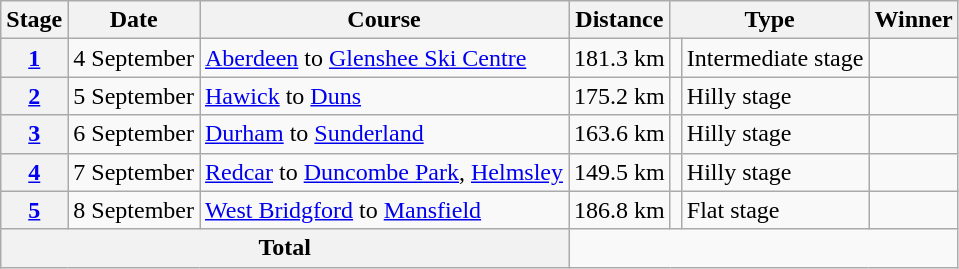<table class="wikitable">
<tr>
<th scope="col">Stage</th>
<th scope="col">Date</th>
<th scope="col">Course</th>
<th scope="col">Distance</th>
<th scope="col" colspan="2">Type</th>
<th scope="col">Winner</th>
</tr>
<tr>
<th scope="row"><a href='#'>1</a></th>
<td style="text-align:center;">4 September</td>
<td><a href='#'>Aberdeen</a> to <a href='#'>Glenshee Ski Centre</a></td>
<td>181.3 km</td>
<td></td>
<td>Intermediate stage</td>
<td></td>
</tr>
<tr>
<th scope="row"><a href='#'>2</a></th>
<td style="text-align:center;">5 September</td>
<td><a href='#'>Hawick</a> to <a href='#'>Duns</a></td>
<td>175.2 km</td>
<td></td>
<td>Hilly stage</td>
<td></td>
</tr>
<tr>
<th scope="row"><a href='#'>3</a></th>
<td style="text-align:center;">6 September</td>
<td><a href='#'>Durham</a> to <a href='#'>Sunderland</a></td>
<td>163.6 km</td>
<td></td>
<td>Hilly stage</td>
<td></td>
</tr>
<tr>
<th scope="row"><a href='#'>4</a></th>
<td style="text-align:center;">7 September</td>
<td><a href='#'>Redcar</a> to <a href='#'>Duncombe Park</a>, <a href='#'>Helmsley</a></td>
<td>149.5 km</td>
<td></td>
<td>Hilly stage</td>
<td></td>
</tr>
<tr>
<th scope="row"><a href='#'>5</a></th>
<td style="text-align:center;">8 September</td>
<td><a href='#'>West Bridgford</a> to <a href='#'>Mansfield</a></td>
<td>186.8 km</td>
<td></td>
<td>Flat stage</td>
<td></td>
</tr>
<tr>
<th colspan="3">Total</th>
<td colspan="5" style="text-align:center"></td>
</tr>
</table>
